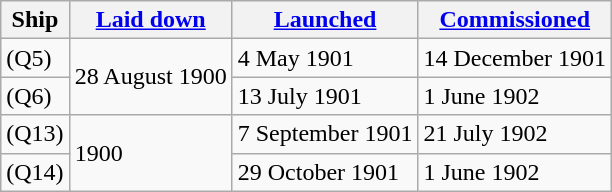<table class="wikitable">
<tr>
<th>Ship</th>
<th><a href='#'>Laid down</a></th>
<th><a href='#'>Launched</a></th>
<th><a href='#'>Commissioned</a></th>
</tr>
<tr>
<td> (Q5)</td>
<td rowspan=2>28 August 1900</td>
<td>4 May 1901</td>
<td>14 December 1901</td>
</tr>
<tr>
<td> (Q6)</td>
<td>13 July 1901</td>
<td>1 June 1902</td>
</tr>
<tr>
<td> (Q13)</td>
<td rowspan=2>1900</td>
<td>7 September 1901</td>
<td>21 July 1902</td>
</tr>
<tr>
<td> (Q14)</td>
<td>29 October 1901</td>
<td>1 June 1902</td>
</tr>
</table>
